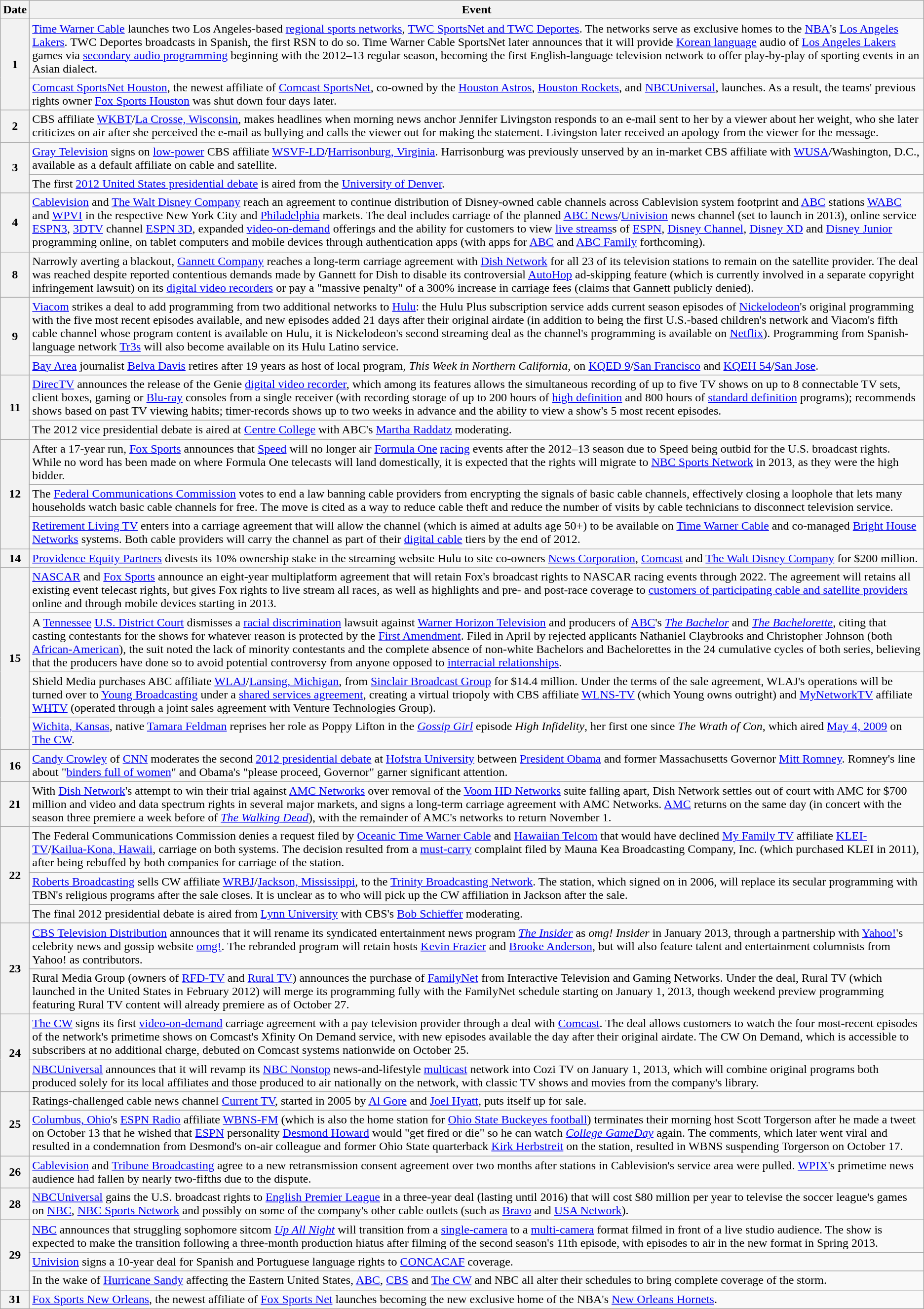<table class="wikitable">
<tr>
<th>Date</th>
<th>Event</th>
</tr>
<tr>
<th rowspan="2">1</th>
<td><a href='#'>Time Warner Cable</a> launches two Los Angeles-based <a href='#'>regional sports networks</a>, <a href='#'>TWC SportsNet and TWC Deportes</a>. The networks serve as exclusive homes to the <a href='#'>NBA</a>'s <a href='#'>Los Angeles Lakers</a>. TWC Deportes broadcasts in Spanish, the first RSN to do so. Time Warner Cable SportsNet later announces that it will provide <a href='#'>Korean language</a> audio of <a href='#'>Los Angeles Lakers</a> games via <a href='#'>secondary audio programming</a> beginning with the 2012–13 regular season, becoming the first English-language television network to offer play-by-play of sporting events in an Asian dialect.</td>
</tr>
<tr>
<td><a href='#'>Comcast SportsNet Houston</a>, the newest affiliate of <a href='#'>Comcast SportsNet</a>, co-owned by the <a href='#'>Houston Astros</a>, <a href='#'>Houston Rockets</a>, and <a href='#'>NBCUniversal</a>, launches. As a result, the teams' previous rights owner <a href='#'>Fox Sports Houston</a> was shut down four days later.</td>
</tr>
<tr>
<th>2</th>
<td>CBS affiliate <a href='#'>WKBT</a>/<a href='#'>La Crosse, Wisconsin</a>, makes headlines when morning news anchor Jennifer Livingston responds to an e-mail sent to her by a viewer about her weight, who she later criticizes on air after she perceived the e-mail as bullying and calls the viewer out for making the statement. Livingston later received an apology from the viewer for the message.</td>
</tr>
<tr>
<th rowspan="2">3</th>
<td><a href='#'>Gray Television</a> signs on <a href='#'>low-power</a> CBS affiliate <a href='#'>WSVF-LD</a>/<a href='#'>Harrisonburg, Virginia</a>. Harrisonburg was previously unserved by an in-market CBS affiliate with <a href='#'>WUSA</a>/Washington, D.C., available as a default affiliate on cable and satellite.</td>
</tr>
<tr>
<td>The first <a href='#'>2012 United States presidential debate</a> is aired from the <a href='#'>University of Denver</a>.</td>
</tr>
<tr>
<th>4</th>
<td><a href='#'>Cablevision</a> and <a href='#'>The Walt Disney Company</a> reach an agreement to continue distribution of Disney-owned cable channels across Cablevision system footprint and <a href='#'>ABC</a> stations <a href='#'>WABC</a> and <a href='#'>WPVI</a> in the respective New York City and <a href='#'>Philadelphia</a> markets. The deal includes carriage of the planned <a href='#'>ABC News</a>/<a href='#'>Univision</a> news channel (set to launch in 2013), online service <a href='#'>ESPN3</a>, <a href='#'>3DTV</a> channel <a href='#'>ESPN 3D</a>, expanded <a href='#'>video-on-demand</a> offerings and the ability for customers to view <a href='#'>live streams</a>s of <a href='#'>ESPN</a>, <a href='#'>Disney Channel</a>, <a href='#'>Disney XD</a> and <a href='#'>Disney Junior</a> programming online, on tablet computers and mobile devices through authentication apps (with apps for <a href='#'>ABC</a> and <a href='#'>ABC Family</a> forthcoming).</td>
</tr>
<tr>
<th>8</th>
<td>Narrowly averting a blackout, <a href='#'>Gannett Company</a> reaches a long-term carriage agreement with <a href='#'>Dish Network</a> for all 23 of its television stations to remain on the satellite provider. The deal was reached despite reported contentious demands made by Gannett for Dish to disable its controversial <a href='#'>AutoHop</a> ad-skipping feature (which is currently involved in a separate copyright infringement lawsuit) on its <a href='#'>digital video recorders</a> or pay a "massive penalty" of a 300% increase in carriage fees (claims that Gannett publicly denied).</td>
</tr>
<tr>
<th rowspan="2">9</th>
<td><a href='#'>Viacom</a> strikes a deal to add programming from two additional networks to <a href='#'>Hulu</a>: the Hulu Plus subscription service adds current season episodes of <a href='#'>Nickelodeon</a>'s original programming with the five most recent episodes available, and new episodes added 21 days after their original airdate (in addition to being the first U.S.-based children's network and Viacom's fifth cable channel whose program content is available on Hulu, it is Nickelodeon's second streaming deal as the channel's programming is available on <a href='#'>Netflix</a>). Programming from Spanish-language network <a href='#'>Tr3s</a> will also become available on its Hulu Latino service.</td>
</tr>
<tr>
<td><a href='#'>Bay Area</a> journalist <a href='#'>Belva Davis</a> retires after 19 years as host of local program, <em>This Week in Northern California</em>, on <a href='#'>KQED 9</a>/<a href='#'>San Francisco</a> and <a href='#'>KQEH 54</a>/<a href='#'>San Jose</a>.</td>
</tr>
<tr>
<th rowspan="2">11</th>
<td><a href='#'>DirecTV</a> announces the release of the Genie <a href='#'>digital video recorder</a>, which among its features allows the simultaneous recording of up to five TV shows on up to 8 connectable TV sets, client boxes, gaming or <a href='#'>Blu-ray</a> consoles from a single receiver (with recording storage of up to 200 hours of <a href='#'>high definition</a> and 800 hours of <a href='#'>standard definition</a> programs); recommends shows based on past TV viewing habits; timer-records shows up to two weeks in advance and the ability to view a show's 5 most recent episodes.</td>
</tr>
<tr>
<td>The 2012 vice presidential debate is aired at <a href='#'>Centre College</a> with ABC's <a href='#'>Martha Raddatz</a> moderating.</td>
</tr>
<tr>
<th rowspan="3">12</th>
<td>After a 17-year run, <a href='#'>Fox Sports</a> announces that <a href='#'>Speed</a> will no longer air <a href='#'>Formula One</a> <a href='#'>racing</a> events after the 2012–13 season due to Speed being outbid for the U.S. broadcast rights. While no word has been made on where Formula One telecasts will land domestically, it is expected that the rights will migrate to <a href='#'>NBC Sports Network</a> in 2013, as they were the high bidder.</td>
</tr>
<tr>
<td>The <a href='#'>Federal Communications Commission</a> votes to end a law banning cable providers from encrypting the signals of basic cable channels, effectively closing a loophole that lets many households watch basic cable channels for free. The move is cited as a way to reduce cable theft and reduce the number of visits by cable technicians to disconnect television service.</td>
</tr>
<tr>
<td><a href='#'>Retirement Living TV</a> enters into a carriage agreement that will allow the channel (which is aimed at adults age 50+) to be available on <a href='#'>Time Warner Cable</a> and co-managed <a href='#'>Bright House Networks</a> systems. Both cable providers will carry the channel as part of their <a href='#'>digital cable</a> tiers by the end of 2012.</td>
</tr>
<tr>
<th>14</th>
<td><a href='#'>Providence Equity Partners</a> divests its 10% ownership stake in the streaming website Hulu to site co-owners <a href='#'>News Corporation</a>, <a href='#'>Comcast</a> and <a href='#'>The Walt Disney Company</a> for $200 million.</td>
</tr>
<tr>
<th rowspan="4">15</th>
<td><a href='#'>NASCAR</a> and <a href='#'>Fox Sports</a> announce an eight-year multiplatform agreement that will retain Fox's broadcast rights to NASCAR racing events through 2022. The agreement will retains all existing event telecast rights, but gives Fox rights to live stream all races, as well as highlights and pre- and post-race coverage to <a href='#'>customers of participating cable and satellite providers</a> online and through mobile devices starting in 2013.</td>
</tr>
<tr>
<td>A <a href='#'>Tennessee</a> <a href='#'>U.S. District Court</a> dismisses a <a href='#'>racial discrimination</a> lawsuit against <a href='#'>Warner Horizon Television</a> and producers of <a href='#'>ABC</a>'s <em><a href='#'>The Bachelor</a></em> and <em><a href='#'>The Bachelorette</a></em>, citing that casting contestants for the shows for whatever reason is protected by the <a href='#'>First Amendment</a>. Filed in April by rejected applicants Nathaniel Claybrooks and Christopher Johnson (both <a href='#'>African-American</a>), the suit noted the lack of minority contestants and the complete absence of non-white Bachelors and Bachelorettes in the 24 cumulative cycles of both series, believing that the producers have done so to avoid potential controversy from anyone opposed to <a href='#'>interracial relationships</a>.</td>
</tr>
<tr>
<td>Shield Media purchases ABC affiliate <a href='#'>WLAJ</a>/<a href='#'>Lansing, Michigan</a>, from <a href='#'>Sinclair Broadcast Group</a> for $14.4 million. Under the terms of the sale agreement, WLAJ's operations will be turned over to <a href='#'>Young Broadcasting</a> under a <a href='#'>shared services agreement</a>, creating a virtual triopoly with CBS affiliate <a href='#'>WLNS-TV</a> (which Young owns outright) and <a href='#'>MyNetworkTV</a> affiliate <a href='#'>WHTV</a> (operated through a joint sales agreement with Venture Technologies Group).</td>
</tr>
<tr>
<td><a href='#'>Wichita, Kansas</a>, native <a href='#'>Tamara Feldman</a> reprises her role as Poppy Lifton in the <em><a href='#'>Gossip Girl</a></em> episode <em>High Infidelity</em>, her first one since <em>The Wrath of Con</em>, which aired <a href='#'>May 4, 2009</a> on <a href='#'>The CW</a>.</td>
</tr>
<tr>
<th>16</th>
<td><a href='#'>Candy Crowley</a> of <a href='#'>CNN</a> moderates the second <a href='#'>2012 presidential debate</a> at <a href='#'>Hofstra University</a> between <a href='#'>President Obama</a> and former Massachusetts Governor <a href='#'>Mitt Romney</a>. Romney's line about "<a href='#'>binders full of women</a>" and Obama's "please proceed, Governor" garner significant attention.</td>
</tr>
<tr>
<th>21</th>
<td>With <a href='#'>Dish Network</a>'s attempt to win their trial against <a href='#'>AMC Networks</a> over removal of the <a href='#'>Voom HD Networks</a> suite falling apart, Dish Network settles out of court with AMC for $700 million and video and data spectrum rights in several major markets, and signs a long-term carriage agreement with AMC Networks. <a href='#'>AMC</a> returns on the same day (in concert with the season three premiere a week before of <em><a href='#'>The Walking Dead</a></em>), with the remainder of AMC's networks to return November 1.</td>
</tr>
<tr>
<th rowspan="3">22</th>
<td>The Federal Communications Commission denies a request filed by <a href='#'>Oceanic Time Warner Cable</a> and <a href='#'>Hawaiian Telcom</a> that would have declined <a href='#'>My Family TV</a> affiliate <a href='#'>KLEI-TV</a>/<a href='#'>Kailua-Kona, Hawaii</a>, carriage on both systems. The decision resulted from a <a href='#'>must-carry</a> complaint filed by Mauna Kea Broadcasting Company, Inc. (which purchased KLEI in 2011), after being rebuffed by both companies for carriage of the station.</td>
</tr>
<tr>
<td><a href='#'>Roberts Broadcasting</a> sells CW affiliate <a href='#'>WRBJ</a>/<a href='#'>Jackson, Mississippi</a>, to the <a href='#'>Trinity Broadcasting Network</a>. The station, which signed on in 2006, will replace its secular programming with TBN's religious programs after the sale closes. It is unclear as to who will pick up the CW affiliation in Jackson after the sale.</td>
</tr>
<tr>
<td>The final 2012 presidential debate is aired from <a href='#'>Lynn University</a> with CBS's <a href='#'>Bob Schieffer</a> moderating.</td>
</tr>
<tr>
<th rowspan=2>23</th>
<td><a href='#'>CBS Television Distribution</a> announces that it will rename its syndicated entertainment news program <em><a href='#'>The Insider</a></em> as <em>omg! Insider</em> in January 2013, through a partnership with <a href='#'>Yahoo!</a>'s celebrity news and gossip website <a href='#'>omg!</a>. The rebranded program will retain hosts <a href='#'>Kevin Frazier</a> and <a href='#'>Brooke Anderson</a>, but will also feature talent and entertainment columnists from Yahoo! as contributors.</td>
</tr>
<tr>
<td>Rural Media Group (owners of <a href='#'>RFD-TV</a> and <a href='#'>Rural TV</a>) announces the purchase of <a href='#'>FamilyNet</a> from Interactive Television and Gaming Networks. Under the deal, Rural TV (which launched in the United States in February 2012) will merge its programming fully with the FamilyNet schedule starting on January 1, 2013, though weekend preview programming featuring Rural TV content will already premiere as of October 27.</td>
</tr>
<tr>
<th rowspan=2>24</th>
<td><a href='#'>The CW</a> signs its first <a href='#'>video-on-demand</a> carriage agreement with a pay television provider through a deal with <a href='#'>Comcast</a>. The deal allows customers to watch the four most-recent episodes of the network's primetime shows on Comcast's Xfinity On Demand service, with new episodes available the day after their original airdate. The CW On Demand, which is accessible to subscribers at no additional charge, debuted on Comcast systems nationwide on October 25.</td>
</tr>
<tr>
<td><a href='#'>NBCUniversal</a> announces that it will revamp its <a href='#'>NBC Nonstop</a> news-and-lifestyle <a href='#'>multicast</a> network into Cozi TV on January 1, 2013, which will combine original programs both produced solely for its local affiliates and those produced to air nationally on the network, with classic TV shows and movies from the company's library.</td>
</tr>
<tr>
<th rowspan=2>25</th>
<td>Ratings-challenged cable news channel <a href='#'>Current TV</a>, started in 2005 by <a href='#'>Al Gore</a> and <a href='#'>Joel Hyatt</a>, puts itself up for sale.</td>
</tr>
<tr>
<td><a href='#'>Columbus, Ohio</a>'s <a href='#'>ESPN Radio</a> affiliate <a href='#'>WBNS-FM</a> (which is also the home station for <a href='#'>Ohio State Buckeyes football</a>) terminates their morning host Scott Torgerson after he made a tweet on October 13 that he wished that <a href='#'>ESPN</a> personality <a href='#'>Desmond Howard</a> would "get fired or die" so he can watch <em><a href='#'>College GameDay</a></em> again. The comments, which later went viral and resulted in a condemnation from Desmond's on-air colleague and former Ohio State quarterback <a href='#'>Kirk Herbstreit</a> on the station, resulted in WBNS suspending Torgerson on October 17.</td>
</tr>
<tr>
<th>26</th>
<td><a href='#'>Cablevision</a> and <a href='#'>Tribune Broadcasting</a> agree to a new retransmission consent agreement over two months after stations in Cablevision's service area were pulled. <a href='#'>WPIX</a>'s primetime news audience had fallen by nearly two-fifths due to the dispute.</td>
</tr>
<tr>
<th>28</th>
<td><a href='#'>NBCUniversal</a> gains the U.S. broadcast rights to <a href='#'>English Premier League</a> in a three-year deal (lasting until 2016) that will cost $80 million per year to televise the soccer league's games on <a href='#'>NBC</a>, <a href='#'>NBC Sports Network</a> and possibly on some of the company's other cable outlets (such as <a href='#'>Bravo</a> and <a href='#'>USA Network</a>).</td>
</tr>
<tr>
<th rowspan=3>29</th>
<td><a href='#'>NBC</a> announces that struggling sophomore sitcom <em><a href='#'>Up All Night</a></em> will transition from a <a href='#'>single-camera</a> to a <a href='#'>multi-camera</a> format filmed in front of a live studio audience. The show is expected to make the transition following a three-month production hiatus after filming of the second season's 11th episode, with episodes to air in the new format in Spring 2013.</td>
</tr>
<tr>
<td><a href='#'>Univision</a> signs a 10-year deal for Spanish and Portuguese language rights to <a href='#'>CONCACAF</a> coverage.</td>
</tr>
<tr>
<td>In the wake of <a href='#'>Hurricane Sandy</a> affecting the Eastern United States, <a href='#'>ABC</a>, <a href='#'>CBS</a> and <a href='#'>The CW</a> and NBC all alter their schedules to bring complete coverage of the storm.</td>
</tr>
<tr>
<th>31</th>
<td><a href='#'>Fox Sports New Orleans</a>, the newest affiliate of <a href='#'>Fox Sports Net</a> launches becoming the new exclusive home of the NBA's <a href='#'>New Orleans Hornets</a>.</td>
</tr>
</table>
